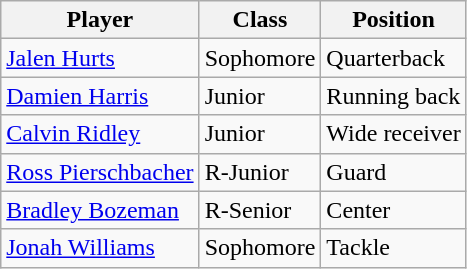<table class="wikitable">
<tr>
<th>Player</th>
<th>Class</th>
<th>Position</th>
</tr>
<tr>
<td><a href='#'>Jalen Hurts</a></td>
<td>Sophomore</td>
<td>Quarterback</td>
</tr>
<tr>
<td><a href='#'>Damien Harris</a></td>
<td>Junior</td>
<td>Running back</td>
</tr>
<tr>
<td><a href='#'>Calvin Ridley</a></td>
<td>Junior</td>
<td>Wide receiver</td>
</tr>
<tr>
<td><a href='#'>Ross Pierschbacher</a></td>
<td>R-Junior</td>
<td>Guard</td>
</tr>
<tr>
<td><a href='#'>Bradley Bozeman</a></td>
<td>R-Senior</td>
<td>Center</td>
</tr>
<tr>
<td><a href='#'>Jonah Williams</a></td>
<td>Sophomore</td>
<td>Tackle</td>
</tr>
</table>
